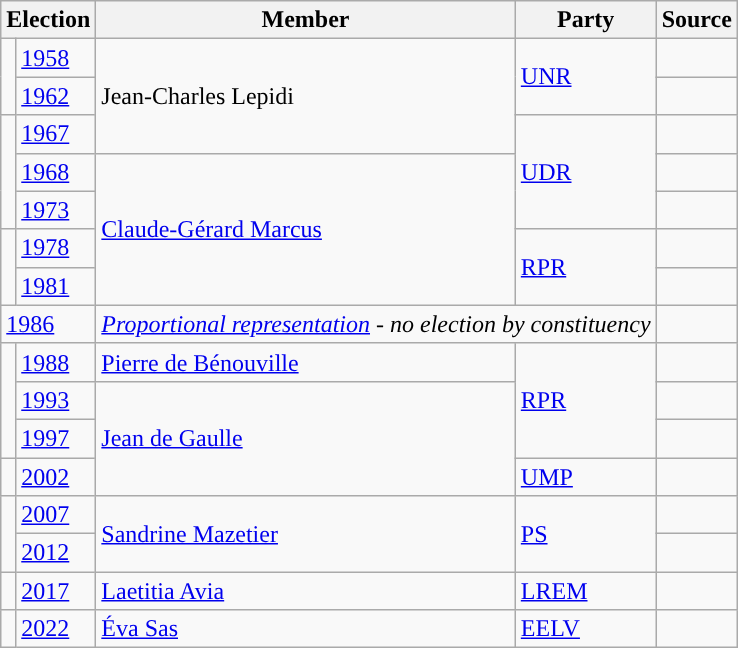<table class="wikitable">
<tr>
<th colspan="2">Election</th>
<th>Member</th>
<th>Party</th>
<th>Source</th>
</tr>
<tr>
<td rowspan="2" style="color:inherit;background-color: "></td>
<td><a href='#'>1958</a></td>
<td rowspan="3">Jean-Charles Lepidi</td>
<td rowspan="2"><a href='#'>UNR</a></td>
<td></td>
</tr>
<tr>
<td><a href='#'>1962</a></td>
<td></td>
</tr>
<tr>
<td rowspan="3" style="color:inherit;background-color: "></td>
<td><a href='#'>1967</a></td>
<td rowspan="3"><a href='#'>UDR</a></td>
<td></td>
</tr>
<tr>
<td><a href='#'>1968</a></td>
<td rowspan="4"><a href='#'>Claude-Gérard Marcus</a></td>
<td></td>
</tr>
<tr>
<td><a href='#'>1973</a></td>
<td></td>
</tr>
<tr>
<td rowspan="2" style="color:inherit;background-color: "></td>
<td><a href='#'>1978</a></td>
<td rowspan="2"><a href='#'>RPR</a></td>
<td></td>
</tr>
<tr>
<td><a href='#'>1981</a></td>
<td></td>
</tr>
<tr>
<td colspan="2"><a href='#'>1986</a></td>
<td colspan="2"><em><a href='#'>Proportional representation</a> - no election by constituency</em></td>
<td></td>
</tr>
<tr>
<td rowspan="3" style="color:inherit;background-color: "></td>
<td><a href='#'>1988</a></td>
<td><a href='#'>Pierre de Bénouville</a></td>
<td rowspan="3"><a href='#'>RPR</a></td>
<td></td>
</tr>
<tr>
<td><a href='#'>1993</a></td>
<td rowspan="3"><a href='#'>Jean de Gaulle</a></td>
<td></td>
</tr>
<tr>
<td><a href='#'>1997</a></td>
<td></td>
</tr>
<tr>
<td style="color:inherit;background-color: "></td>
<td><a href='#'>2002</a></td>
<td><a href='#'>UMP</a></td>
<td></td>
</tr>
<tr>
<td rowspan=2 style="color:inherit;background-color: "></td>
<td><a href='#'>2007</a></td>
<td rowspan=2><a href='#'>Sandrine Mazetier</a></td>
<td rowspan=2><a href='#'>PS</a></td>
<td></td>
</tr>
<tr>
<td><a href='#'>2012</a></td>
<td></td>
</tr>
<tr>
<td style="color:inherit;background:"></td>
<td><a href='#'>2017</a></td>
<td><a href='#'>Laetitia Avia</a></td>
<td><a href='#'>LREM</a></td>
<td></td>
</tr>
<tr>
<td style="color:inherit;background-color: "></td>
<td><a href='#'>2022</a></td>
<td><a href='#'>Éva Sas</a></td>
<td><a href='#'>EELV</a></td>
<td></td>
</tr>
</table>
